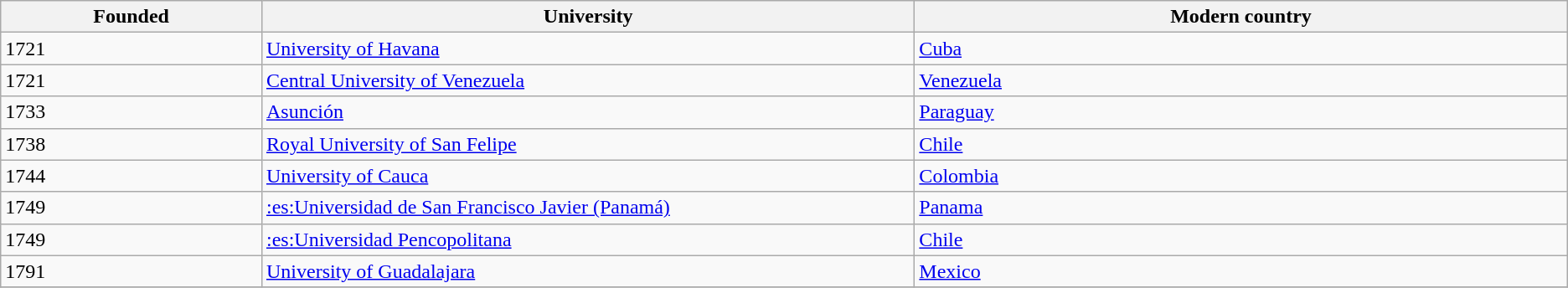<table class="wikitable sortable">
<tr>
<th width="10%">Founded</th>
<th width="25%">University</th>
<th width="25%">Modern country</th>
</tr>
<tr>
<td>1721</td>
<td><a href='#'>University of Havana</a></td>
<td><a href='#'>Cuba</a></td>
</tr>
<tr>
<td>1721</td>
<td><a href='#'>Central University of Venezuela</a></td>
<td><a href='#'>Venezuela</a></td>
</tr>
<tr>
<td>1733</td>
<td><a href='#'>Asunción</a></td>
<td><a href='#'>Paraguay</a></td>
</tr>
<tr>
<td>1738</td>
<td><a href='#'>Royal University of San Felipe</a></td>
<td><a href='#'>Chile</a></td>
</tr>
<tr>
<td>1744</td>
<td><a href='#'>University of Cauca</a></td>
<td><a href='#'>Colombia</a></td>
</tr>
<tr>
<td>1749</td>
<td><a href='#'>:es:Universidad de San Francisco Javier (Panamá)</a></td>
<td><a href='#'>Panama</a></td>
</tr>
<tr>
<td>1749</td>
<td><a href='#'>:es:Universidad Pencopolitana</a></td>
<td><a href='#'>Chile</a></td>
</tr>
<tr>
<td>1791</td>
<td><a href='#'>University of Guadalajara</a></td>
<td><a href='#'>Mexico</a></td>
</tr>
<tr>
</tr>
</table>
